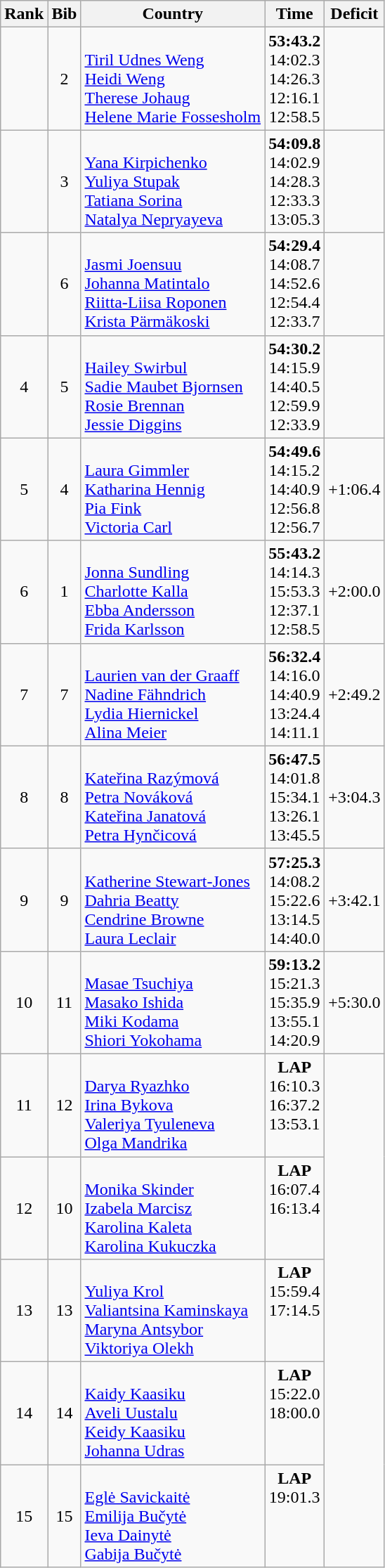<table class="wikitable sortable" style="text-align:center">
<tr>
<th>Rank</th>
<th>Bib</th>
<th>Country</th>
<th>Time</th>
<th>Deficit</th>
</tr>
<tr>
<td></td>
<td>2</td>
<td align=left><br><a href='#'>Tiril Udnes Weng</a><br><a href='#'>Heidi Weng</a><br><a href='#'>Therese Johaug</a><br><a href='#'>Helene Marie Fossesholm</a></td>
<td><strong>53:43.2</strong><br>14:02.3<br>14:26.3<br>12:16.1<br>12:58.5</td>
<td></td>
</tr>
<tr>
<td></td>
<td>3</td>
<td align=left><br><a href='#'>Yana Kirpichenko</a><br><a href='#'>Yuliya Stupak</a><br><a href='#'>Tatiana Sorina</a><br><a href='#'>Natalya Nepryayeva</a></td>
<td><strong>54:09.8</strong><br>14:02.9<br>14:28.3<br>12:33.3<br>13:05.3</td>
<td></td>
</tr>
<tr>
<td></td>
<td>6</td>
<td align=left><br><a href='#'>Jasmi Joensuu</a><br><a href='#'>Johanna Matintalo</a><br><a href='#'>Riitta-Liisa Roponen</a><br><a href='#'>Krista Pärmäkoski</a></td>
<td><strong>54:29.4</strong><br>14:08.7<br>14:52.6<br>12:54.4<br>12:33.7</td>
<td></td>
</tr>
<tr>
<td>4</td>
<td>5</td>
<td align=left><br><a href='#'>Hailey Swirbul</a><br><a href='#'>Sadie Maubet Bjornsen</a><br><a href='#'>Rosie Brennan</a><br><a href='#'>Jessie Diggins</a></td>
<td><strong>54:30.2</strong><br>14:15.9<br>14:40.5<br>12:59.9<br>12:33.9</td>
<td></td>
</tr>
<tr>
<td>5</td>
<td>4</td>
<td align=left><br><a href='#'>Laura Gimmler</a><br><a href='#'>Katharina Hennig</a><br><a href='#'>Pia Fink</a><br><a href='#'>Victoria Carl</a></td>
<td><strong>54:49.6</strong><br>14:15.2<br>14:40.9<br>12:56.8<br>12:56.7</td>
<td>+1:06.4</td>
</tr>
<tr>
<td>6</td>
<td>1</td>
<td align=left><br><a href='#'>Jonna Sundling</a><br><a href='#'>Charlotte Kalla</a><br><a href='#'>Ebba Andersson</a><br><a href='#'>Frida Karlsson</a></td>
<td><strong>55:43.2</strong><br>14:14.3<br>15:53.3<br>12:37.1<br>12:58.5</td>
<td>+2:00.0</td>
</tr>
<tr>
<td>7</td>
<td>7</td>
<td align=left><br><a href='#'>Laurien van der Graaff</a><br><a href='#'>Nadine Fähndrich</a><br><a href='#'>Lydia Hiernickel</a><br><a href='#'>Alina Meier</a></td>
<td><strong>56:32.4</strong><br>14:16.0<br>14:40.9<br>13:24.4<br>14:11.1</td>
<td>+2:49.2</td>
</tr>
<tr>
<td>8</td>
<td>8</td>
<td align=left><br><a href='#'>Kateřina Razýmová</a><br><a href='#'>Petra Nováková</a><br><a href='#'>Kateřina Janatová</a><br><a href='#'>Petra Hynčicová</a></td>
<td><strong>56:47.5</strong><br>14:01.8<br>15:34.1<br>13:26.1<br>13:45.5</td>
<td>+3:04.3</td>
</tr>
<tr>
<td>9</td>
<td>9</td>
<td align=left><br><a href='#'>Katherine Stewart-Jones</a><br><a href='#'>Dahria Beatty</a><br><a href='#'>Cendrine Browne</a><br><a href='#'>Laura Leclair</a></td>
<td><strong>57:25.3</strong><br>14:08.2<br>15:22.6<br>13:14.5<br>14:40.0</td>
<td>+3:42.1</td>
</tr>
<tr>
<td>10</td>
<td>11</td>
<td align=left><br><a href='#'>Masae Tsuchiya</a><br><a href='#'>Masako Ishida</a><br><a href='#'>Miki Kodama</a><br><a href='#'>Shiori Yokohama</a></td>
<td><strong>59:13.2</strong><br>15:21.3<br>15:35.9<br>13:55.1<br>14:20.9</td>
<td>+5:30.0</td>
</tr>
<tr>
<td>11</td>
<td>12</td>
<td align=left><br><a href='#'>Darya Ryazhko</a><br><a href='#'>Irina Bykova</a><br><a href='#'>Valeriya Tyuleneva</a><br><a href='#'>Olga Mandrika</a></td>
<td valign=top><strong>LAP</strong><br>16:10.3<br>16:37.2<br>13:53.1</td>
<td rowspan=5></td>
</tr>
<tr>
<td>12</td>
<td>10</td>
<td align=left><br><a href='#'>Monika Skinder</a><br><a href='#'>Izabela Marcisz</a><br><a href='#'>Karolina Kaleta</a><br><a href='#'>Karolina Kukuczka</a></td>
<td valign=top><strong>LAP</strong><br>16:07.4<br>16:13.4</td>
</tr>
<tr>
<td>13</td>
<td>13</td>
<td align=left><br><a href='#'>Yuliya Krol</a><br><a href='#'>Valiantsina Kaminskaya</a><br><a href='#'>Maryna Antsybor</a><br><a href='#'>Viktoriya Olekh</a></td>
<td valign=top><strong>LAP</strong><br>15:59.4<br>17:14.5</td>
</tr>
<tr>
<td>14</td>
<td>14</td>
<td align=left><br><a href='#'>Kaidy Kaasiku</a><br><a href='#'>Aveli Uustalu</a><br><a href='#'>Keidy Kaasiku</a><br><a href='#'>Johanna Udras</a></td>
<td valign=top><strong>LAP</strong><br>15:22.0<br>18:00.0</td>
</tr>
<tr>
<td>15</td>
<td>15</td>
<td align=left><br><a href='#'>Eglė Savickaitė</a><br><a href='#'>Emilija Bučytė</a><br><a href='#'>Ieva Dainytė</a><br><a href='#'>Gabija Bučytė</a></td>
<td valign=top><strong>LAP</strong><br>19:01.3</td>
</tr>
</table>
